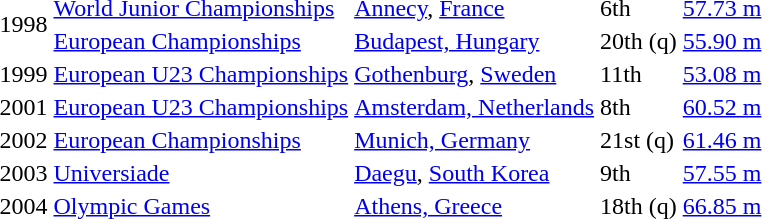<table>
<tr>
<td rowspan=2>1998</td>
<td><a href='#'>World Junior Championships</a></td>
<td><a href='#'>Annecy</a>, <a href='#'>France</a></td>
<td>6th</td>
<td><a href='#'>57.73 m</a></td>
</tr>
<tr>
<td><a href='#'>European Championships</a></td>
<td><a href='#'>Budapest, Hungary</a></td>
<td>20th (q)</td>
<td><a href='#'>55.90 m</a></td>
</tr>
<tr>
<td>1999</td>
<td><a href='#'>European U23 Championships</a></td>
<td><a href='#'>Gothenburg</a>, <a href='#'>Sweden</a></td>
<td>11th</td>
<td><a href='#'>53.08 m</a></td>
</tr>
<tr>
<td>2001</td>
<td><a href='#'>European U23 Championships</a></td>
<td><a href='#'>Amsterdam, Netherlands</a></td>
<td>8th</td>
<td><a href='#'>60.52 m</a></td>
</tr>
<tr>
<td>2002</td>
<td><a href='#'>European Championships</a></td>
<td><a href='#'>Munich, Germany</a></td>
<td>21st (q)</td>
<td><a href='#'>61.46 m</a></td>
</tr>
<tr>
<td>2003</td>
<td><a href='#'>Universiade</a></td>
<td><a href='#'>Daegu</a>, <a href='#'>South Korea</a></td>
<td>9th</td>
<td><a href='#'>57.55 m</a></td>
</tr>
<tr>
<td>2004</td>
<td><a href='#'>Olympic Games</a></td>
<td><a href='#'>Athens, Greece</a></td>
<td>18th (q)</td>
<td><a href='#'>66.85 m</a></td>
</tr>
</table>
